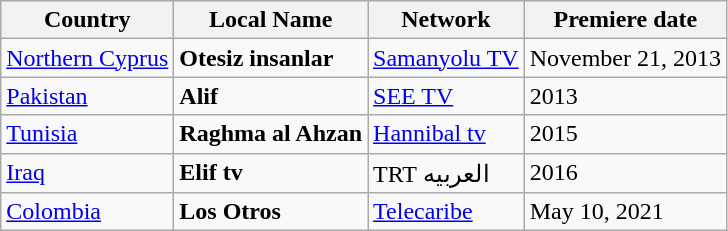<table class="wikitable">
<tr>
<th>Country</th>
<th>Local Name</th>
<th>Network</th>
<th>Premiere date</th>
</tr>
<tr>
<td><a href='#'>Northern Cyprus</a></td>
<td><strong>Otesiz insanlar</strong></td>
<td><a href='#'>Samanyolu TV</a></td>
<td>November 21, 2013</td>
</tr>
<tr>
<td><a href='#'>Pakistan</a></td>
<td><strong>Alif</strong></td>
<td><a href='#'>SEE TV</a></td>
<td>2013</td>
</tr>
<tr>
<td><a href='#'>Tunisia</a></td>
<td><strong>Raghma al Ahzan</strong></td>
<td><a href='#'>Hannibal tv</a></td>
<td>2015</td>
</tr>
<tr>
<td><a href='#'>Iraq</a></td>
<td><strong>Elif</strong> <strong>tv</strong></td>
<td>TRT العربيه</td>
<td>2016</td>
</tr>
<tr>
<td><a href='#'>Colombia</a></td>
<td><strong>Los Otros</strong></td>
<td><a href='#'>Telecaribe</a></td>
<td>May 10, 2021</td>
</tr>
</table>
